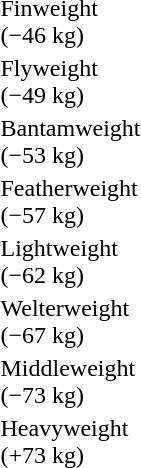<table>
<tr>
<td rowspan=2>Finweight <br>(−46 kg) </td>
<td rowspan=2></td>
<td rowspan=2></td>
<td></td>
</tr>
<tr>
<td></td>
</tr>
<tr>
<td rowspan=2>Flyweight<br>(−49 kg) </td>
<td rowspan=2></td>
<td rowspan=2></td>
<td></td>
</tr>
<tr>
<td></td>
</tr>
<tr>
<td rowspan=2>Bantamweight<br>(−53 kg) </td>
<td rowspan=2></td>
<td rowspan=2></td>
<td></td>
</tr>
<tr>
<td></td>
</tr>
<tr>
<td rowspan=2>Featherweight<br>(−57 kg) </td>
<td rowspan=2></td>
<td rowspan=2></td>
<td></td>
</tr>
<tr>
<td></td>
</tr>
<tr>
<td rowspan=2>Lightweight<br>(−62 kg) </td>
<td rowspan=2></td>
<td rowspan=2></td>
<td></td>
</tr>
<tr>
<td></td>
</tr>
<tr>
<td rowspan=2>Welterweight<br>(−67 kg) </td>
<td rowspan=2></td>
<td rowspan=2></td>
<td></td>
</tr>
<tr>
<td></td>
</tr>
<tr>
<td rowspan=2>Middleweight<br>(−73 kg) </td>
<td rowspan=2></td>
<td rowspan=2></td>
<td></td>
</tr>
<tr>
<td></td>
</tr>
<tr>
<td rowspan=2>Heavyweight<br>(+73 kg) </td>
<td rowspan=2></td>
<td rowspan=2></td>
<td></td>
</tr>
<tr>
<td></td>
</tr>
</table>
